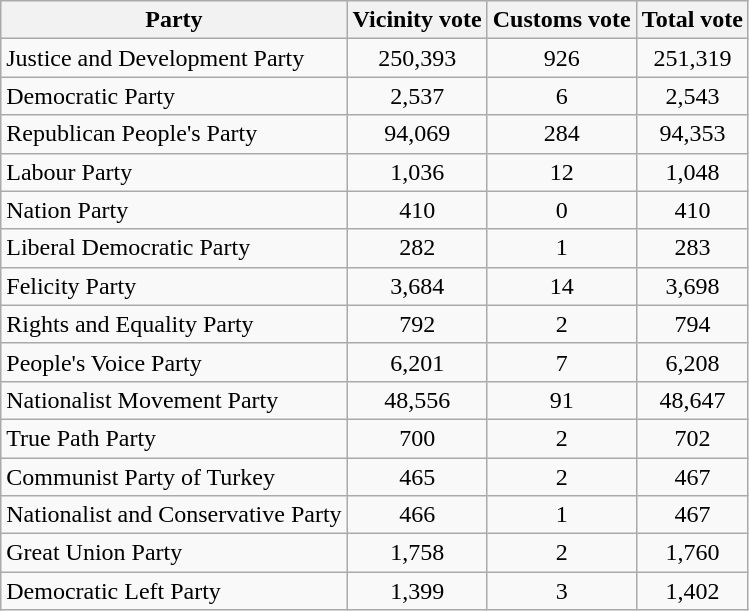<table class="wikitable sortable">
<tr>
<th style="text-align:center;">Party</th>
<th style="text-align:center;">Vicinity vote</th>
<th style="text-align:center;">Customs vote</th>
<th style="text-align:center;">Total vote</th>
</tr>
<tr>
<td>Justice and Development Party</td>
<td style="text-align:center;">250,393</td>
<td style="text-align:center;">926</td>
<td style="text-align:center;">251,319</td>
</tr>
<tr>
<td>Democratic Party</td>
<td style="text-align:center;">2,537</td>
<td style="text-align:center;">6</td>
<td style="text-align:center;">2,543</td>
</tr>
<tr>
<td>Republican People's Party</td>
<td style="text-align:center;">94,069</td>
<td style="text-align:center;">284</td>
<td style="text-align:center;">94,353</td>
</tr>
<tr>
<td>Labour Party</td>
<td style="text-align:center;">1,036</td>
<td style="text-align:center;">12</td>
<td style="text-align:center;">1,048</td>
</tr>
<tr>
<td>Nation Party</td>
<td style="text-align:center;">410</td>
<td style="text-align:center;">0</td>
<td style="text-align:center;">410</td>
</tr>
<tr>
<td>Liberal Democratic Party</td>
<td style="text-align:center;">282</td>
<td style="text-align:center;">1</td>
<td style="text-align:center;">283</td>
</tr>
<tr>
<td>Felicity Party</td>
<td style="text-align:center;">3,684</td>
<td style="text-align:center;">14</td>
<td style="text-align:center;">3,698</td>
</tr>
<tr>
<td>Rights and Equality Party</td>
<td style="text-align:center;">792</td>
<td style="text-align:center;">2</td>
<td style="text-align:center;">794</td>
</tr>
<tr>
<td>People's Voice Party</td>
<td style="text-align:center;">6,201</td>
<td style="text-align:center;">7</td>
<td style="text-align:center;">6,208</td>
</tr>
<tr>
<td>Nationalist Movement Party</td>
<td style="text-align:center;">48,556</td>
<td style="text-align:center;">91</td>
<td style="text-align:center;">48,647</td>
</tr>
<tr>
<td>True Path Party</td>
<td style="text-align:center;">700</td>
<td style="text-align:center;">2</td>
<td style="text-align:center;">702</td>
</tr>
<tr>
<td>Communist Party of Turkey</td>
<td style="text-align:center;">465</td>
<td style="text-align:center;">2</td>
<td style="text-align:center;">467</td>
</tr>
<tr>
<td>Nationalist and Conservative Party</td>
<td style="text-align:center;">466</td>
<td style="text-align:center;">1</td>
<td style="text-align:center;">467</td>
</tr>
<tr>
<td>Great Union Party</td>
<td style="text-align:center;">1,758</td>
<td style="text-align:center;">2</td>
<td style="text-align:center;">1,760</td>
</tr>
<tr>
<td>Democratic Left Party</td>
<td style="text-align:center;">1,399</td>
<td style="text-align:center;">3</td>
<td style="text-align:center;">1,402</td>
</tr>
</table>
